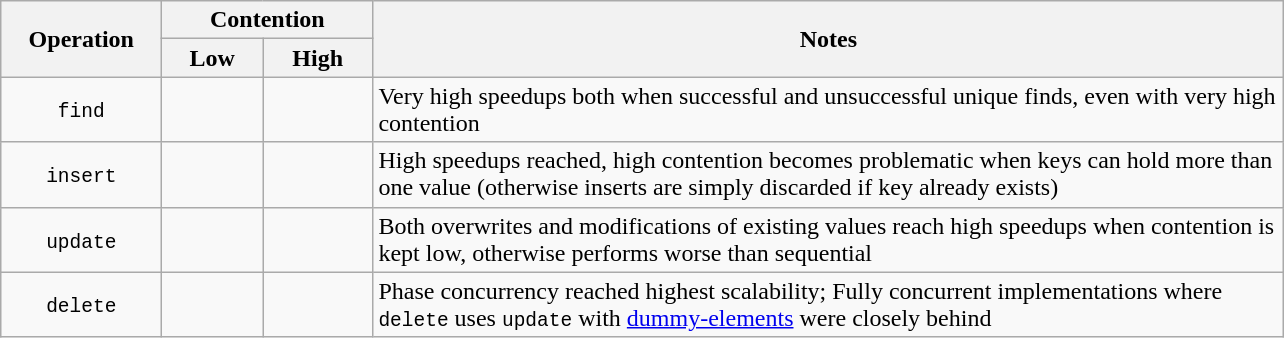<table class="wikitable">
<tr>
<th rowspan="2" scope="col" style="width: 75pt;">Operation</th>
<th colspan="2" scope="col" style="width: 100pt;">Contention</th>
<th rowspan="2" scope="col" style="width: 450pt;">Notes</th>
</tr>
<tr>
<th>Low</th>
<th>High</th>
</tr>
<tr>
<td style="text-align:center;"><code>find</code></td>
<td></td>
<td></td>
<td>Very high speedups both when successful and unsuccessful unique finds, even with very high contention</td>
</tr>
<tr>
<td style="text-align:center;"><code>insert</code></td>
<td></td>
<td></td>
<td>High speedups reached, high contention becomes problematic when keys can hold more than one value (otherwise inserts are simply discarded if key already exists)</td>
</tr>
<tr>
<td style="text-align:center;"><code>update</code></td>
<td></td>
<td></td>
<td>Both overwrites and modifications of existing values reach high speedups when contention is kept low, otherwise performs worse than sequential</td>
</tr>
<tr>
<td style="text-align:center;"><code>delete</code></td>
<td></td>
<td></td>
<td>Phase concurrency reached highest scalability; Fully concurrent implementations where <code>delete</code> uses <code>update</code> with <a href='#'>dummy-elements</a> were closely behind</td>
</tr>
</table>
